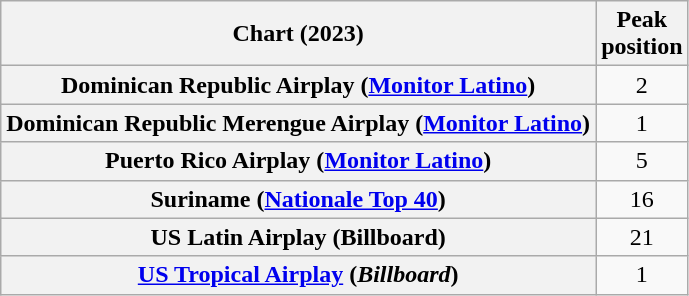<table class="wikitable sortable plainrowheaders" style="text-align:center">
<tr>
<th scope="col">Chart (2023)</th>
<th scope="col">Peak<br>position</th>
</tr>
<tr>
<th scope="row">Dominican Republic Airplay (<a href='#'>Monitor Latino</a>)</th>
<td>2</td>
</tr>
<tr>
<th scope="row">Dominican Republic Merengue Airplay (<a href='#'>Monitor Latino</a>)</th>
<td>1</td>
</tr>
<tr>
<th scope="row">Puerto Rico Airplay (<a href='#'>Monitor Latino</a>)</th>
<td>5</td>
</tr>
<tr>
<th scope="row">Suriname (<a href='#'>Nationale Top 40</a>)</th>
<td>16</td>
</tr>
<tr>
<th scope="row">US Latin Airplay (Billboard)</th>
<td>21</td>
</tr>
<tr>
<th scope="row"><a href='#'>US Tropical Airplay</a> (<em>Billboard</em>)</th>
<td>1</td>
</tr>
</table>
